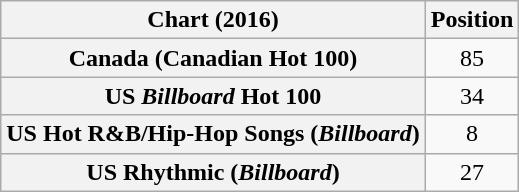<table class="wikitable plainrowheaders sortable" style="text-align:center;">
<tr>
<th>Chart (2016)</th>
<th>Position</th>
</tr>
<tr>
<th scope="row">Canada (Canadian Hot 100)</th>
<td>85</td>
</tr>
<tr>
<th scope="row">US <em>Billboard</em> Hot 100</th>
<td>34</td>
</tr>
<tr>
<th scope="row">US Hot R&B/Hip-Hop Songs (<em>Billboard</em>)</th>
<td>8</td>
</tr>
<tr>
<th scope="row">US Rhythmic (<em>Billboard</em>)</th>
<td>27</td>
</tr>
</table>
